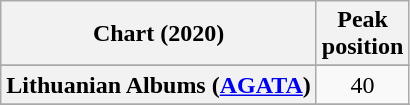<table class="wikitable sortable plainrowheaders" style="text-align:center">
<tr>
<th scope="col">Chart (2020)</th>
<th scope="col">Peak<br>position</th>
</tr>
<tr>
</tr>
<tr>
</tr>
<tr>
</tr>
<tr>
</tr>
<tr>
</tr>
<tr>
</tr>
<tr>
</tr>
<tr>
</tr>
<tr>
</tr>
<tr>
</tr>
<tr>
</tr>
<tr>
<th scope="row">Lithuanian Albums (<a href='#'>AGATA</a>)</th>
<td>40</td>
</tr>
<tr>
</tr>
<tr>
</tr>
<tr>
</tr>
<tr>
</tr>
<tr>
</tr>
<tr>
</tr>
<tr>
</tr>
<tr>
</tr>
</table>
